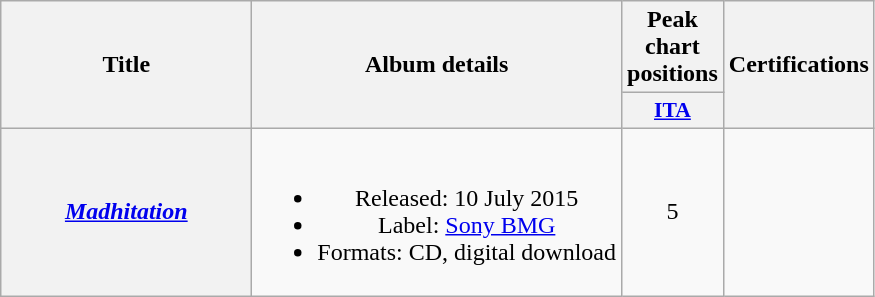<table class="wikitable plainrowheaders" style="text-align:center;" border="1">
<tr>
<th scope="col" rowspan="2" style="width:10em;">Title</th>
<th scope="col" rowspan="2">Album details</th>
<th scope="col" colspan="1">Peak chart positions</th>
<th scope="col" rowspan="2">Certifications</th>
</tr>
<tr>
<th scope="col" style="width:3em;font-size:90%;"><a href='#'>ITA</a><br></th>
</tr>
<tr>
<th scope="row"><em><a href='#'>Madhitation</a></em></th>
<td><br><ul><li>Released: 10 July 2015</li><li>Label: <a href='#'>Sony BMG</a></li><li>Formats: CD, digital download</li></ul></td>
<td>5</td>
<td></td>
</tr>
</table>
